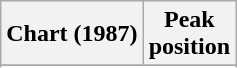<table class="wikitable sortable plainrowheaders" style="text-align:center">
<tr>
<th>Chart (1987)</th>
<th>Peak<br>position</th>
</tr>
<tr>
</tr>
<tr>
</tr>
</table>
